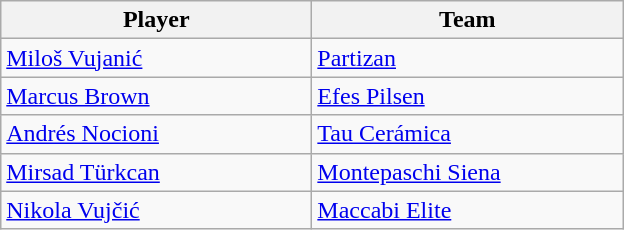<table class="wikitable" style="text-align: left;">
<tr>
<th style="width:200px;">Player</th>
<th style="width:200px;">Team</th>
</tr>
<tr>
<td> <a href='#'>Miloš Vujanić</a></td>
<td> <a href='#'>Partizan</a></td>
</tr>
<tr>
<td> <a href='#'>Marcus Brown</a></td>
<td> <a href='#'>Efes Pilsen</a></td>
</tr>
<tr>
<td> <a href='#'>Andrés Nocioni</a></td>
<td> <a href='#'>Tau Cerámica</a></td>
</tr>
<tr>
<td> <a href='#'>Mirsad Türkcan</a></td>
<td> <a href='#'>Montepaschi Siena</a></td>
</tr>
<tr>
<td> <a href='#'>Nikola Vujčić</a></td>
<td> <a href='#'>Maccabi Elite</a></td>
</tr>
</table>
